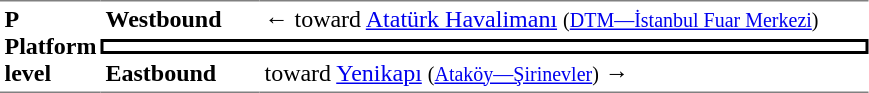<table table border=0 cellspacing=0 cellpadding=3>
<tr>
<td style="border-top:solid 1px gray;border-bottom:solid 1px gray;" width=50 rowspan=3 valign=top><strong>P<br>Platform level</strong></td>
<td style="border-top:solid 1px gray;" width=100><strong>Westbound</strong></td>
<td style="border-top:solid 1px gray;" width=400>←  toward <a href='#'>Atatürk Havalimanı</a> <small>(<a href='#'>DTM—İstanbul Fuar Merkezi</a>)</small></td>
</tr>
<tr>
<td style="border-top:solid 2px black;border-right:solid 2px black;border-left:solid 2px black;border-bottom:solid 2px black;text-align:center;" colspan=2></td>
</tr>
<tr>
<td style="border-bottom:solid 1px gray;"><strong>Eastbound</strong></td>
<td style="border-bottom:solid 1px gray;"> toward <a href='#'>Yenikapı</a> <small>(<a href='#'>Ataköy—Şirinevler</a>)</small> →</td>
</tr>
</table>
